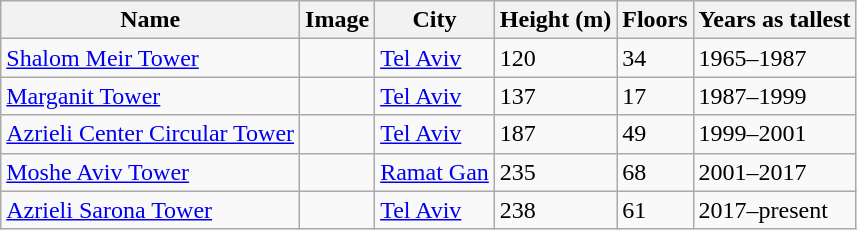<table class="wikitable sortable">
<tr>
<th>Name</th>
<th>Image</th>
<th>City</th>
<th>Height (m)</th>
<th>Floors</th>
<th>Years as tallest</th>
</tr>
<tr>
<td><a href='#'>Shalom Meir Tower</a></td>
<td></td>
<td><a href='#'>Tel Aviv</a></td>
<td>120</td>
<td>34</td>
<td>1965–1987</td>
</tr>
<tr>
<td><a href='#'>Marganit Tower</a></td>
<td></td>
<td><a href='#'>Tel Aviv</a></td>
<td>137</td>
<td>17</td>
<td>1987–1999</td>
</tr>
<tr>
<td><a href='#'>Azrieli Center Circular Tower</a></td>
<td></td>
<td><a href='#'>Tel Aviv</a></td>
<td>187</td>
<td>49</td>
<td>1999–2001</td>
</tr>
<tr>
<td><a href='#'>Moshe Aviv Tower</a></td>
<td></td>
<td><a href='#'>Ramat Gan</a></td>
<td>235</td>
<td>68</td>
<td>2001–2017</td>
</tr>
<tr>
<td><a href='#'>Azrieli Sarona Tower</a></td>
<td></td>
<td><a href='#'>Tel Aviv</a></td>
<td>238</td>
<td>61</td>
<td>2017–present</td>
</tr>
</table>
